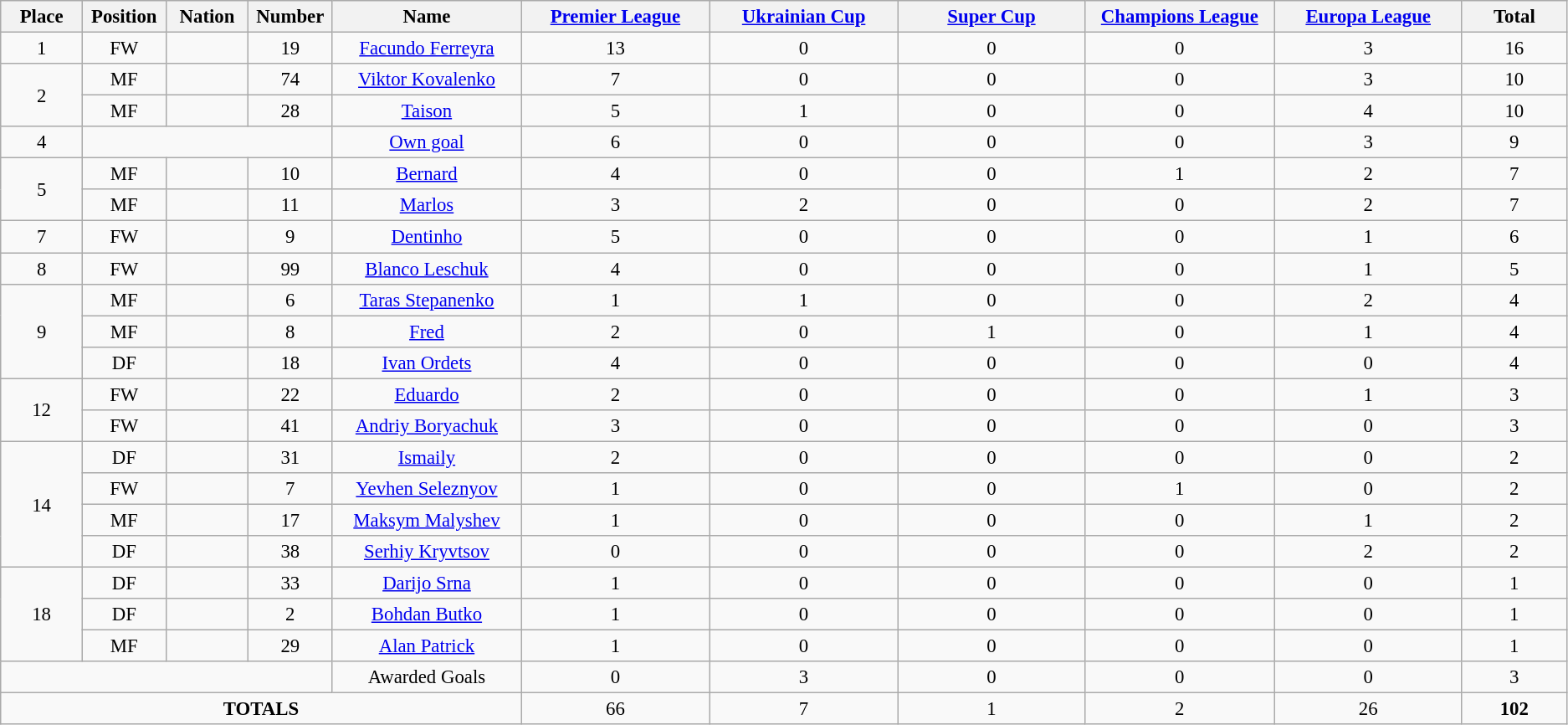<table class="wikitable" style="font-size: 95%; text-align: center;">
<tr>
<th width=60>Place</th>
<th width=60>Position</th>
<th width=60>Nation</th>
<th width=60>Number</th>
<th width=150>Name</th>
<th width=150><a href='#'>Premier League</a></th>
<th width=150><a href='#'>Ukrainian Cup</a></th>
<th width=150><a href='#'>Super Cup</a></th>
<th width=150><a href='#'>Champions League</a></th>
<th width=150><a href='#'>Europa League</a></th>
<th width=80>Total</th>
</tr>
<tr>
<td>1</td>
<td>FW</td>
<td></td>
<td>19</td>
<td><a href='#'>Facundo Ferreyra</a></td>
<td>13</td>
<td>0</td>
<td>0</td>
<td>0</td>
<td>3</td>
<td>16</td>
</tr>
<tr>
<td rowspan=2>2</td>
<td>MF</td>
<td></td>
<td>74</td>
<td><a href='#'>Viktor Kovalenko</a></td>
<td>7</td>
<td>0</td>
<td>0</td>
<td>0</td>
<td>3</td>
<td>10</td>
</tr>
<tr>
<td>MF</td>
<td></td>
<td>28</td>
<td><a href='#'>Taison</a></td>
<td>5</td>
<td>1</td>
<td>0</td>
<td>0</td>
<td>4</td>
<td>10</td>
</tr>
<tr>
<td>4</td>
<td colspan=3></td>
<td><a href='#'>Own goal</a></td>
<td>6</td>
<td>0</td>
<td>0</td>
<td>0</td>
<td>3</td>
<td>9</td>
</tr>
<tr>
<td rowspan=2>5</td>
<td>MF</td>
<td></td>
<td>10</td>
<td><a href='#'>Bernard</a></td>
<td>4</td>
<td>0</td>
<td>0</td>
<td>1</td>
<td>2</td>
<td>7</td>
</tr>
<tr>
<td>MF</td>
<td></td>
<td>11</td>
<td><a href='#'>Marlos</a></td>
<td>3</td>
<td>2</td>
<td>0</td>
<td>0</td>
<td>2</td>
<td>7</td>
</tr>
<tr>
<td>7</td>
<td>FW</td>
<td></td>
<td>9</td>
<td><a href='#'>Dentinho</a></td>
<td>5</td>
<td>0</td>
<td>0</td>
<td>0</td>
<td>1</td>
<td>6</td>
</tr>
<tr>
<td>8</td>
<td>FW</td>
<td></td>
<td>99</td>
<td><a href='#'>Blanco Leschuk</a></td>
<td>4</td>
<td>0</td>
<td>0</td>
<td>0</td>
<td>1</td>
<td>5</td>
</tr>
<tr>
<td rowspan=3>9</td>
<td>MF</td>
<td></td>
<td>6</td>
<td><a href='#'>Taras Stepanenko</a></td>
<td>1</td>
<td>1</td>
<td>0</td>
<td>0</td>
<td>2</td>
<td>4</td>
</tr>
<tr>
<td>MF</td>
<td></td>
<td>8</td>
<td><a href='#'>Fred</a></td>
<td>2</td>
<td>0</td>
<td>1</td>
<td>0</td>
<td>1</td>
<td>4</td>
</tr>
<tr>
<td>DF</td>
<td></td>
<td>18</td>
<td><a href='#'>Ivan Ordets</a></td>
<td>4</td>
<td>0</td>
<td>0</td>
<td>0</td>
<td>0</td>
<td>4</td>
</tr>
<tr>
<td rowspan=2>12</td>
<td>FW</td>
<td></td>
<td>22</td>
<td><a href='#'>Eduardo</a></td>
<td>2</td>
<td>0</td>
<td>0</td>
<td>0</td>
<td>1</td>
<td>3</td>
</tr>
<tr>
<td>FW</td>
<td></td>
<td>41</td>
<td><a href='#'>Andriy Boryachuk</a></td>
<td>3</td>
<td>0</td>
<td>0</td>
<td>0</td>
<td>0</td>
<td>3</td>
</tr>
<tr>
<td rowspan=4>14</td>
<td>DF</td>
<td></td>
<td>31</td>
<td><a href='#'>Ismaily</a></td>
<td>2</td>
<td>0</td>
<td>0</td>
<td>0</td>
<td>0</td>
<td>2</td>
</tr>
<tr>
<td>FW</td>
<td></td>
<td>7</td>
<td><a href='#'>Yevhen Seleznyov</a></td>
<td>1</td>
<td>0</td>
<td>0</td>
<td>1</td>
<td>0</td>
<td>2</td>
</tr>
<tr>
<td>MF</td>
<td></td>
<td>17</td>
<td><a href='#'>Maksym Malyshev</a></td>
<td>1</td>
<td>0</td>
<td>0</td>
<td>0</td>
<td>1</td>
<td>2</td>
</tr>
<tr>
<td>DF</td>
<td></td>
<td>38</td>
<td><a href='#'>Serhiy Kryvtsov</a></td>
<td>0</td>
<td>0</td>
<td>0</td>
<td>0</td>
<td>2</td>
<td>2</td>
</tr>
<tr>
<td rowspan=3>18</td>
<td>DF</td>
<td></td>
<td>33</td>
<td><a href='#'>Darijo Srna</a></td>
<td>1</td>
<td>0</td>
<td>0</td>
<td>0</td>
<td>0</td>
<td>1</td>
</tr>
<tr>
<td>DF</td>
<td></td>
<td>2</td>
<td><a href='#'>Bohdan Butko</a></td>
<td>1</td>
<td>0</td>
<td>0</td>
<td>0</td>
<td>0</td>
<td>1</td>
</tr>
<tr>
<td>MF</td>
<td></td>
<td>29</td>
<td><a href='#'>Alan Patrick</a></td>
<td>1</td>
<td>0</td>
<td>0</td>
<td>0</td>
<td>0</td>
<td>1</td>
</tr>
<tr>
<td colspan=4></td>
<td>Awarded Goals</td>
<td>0</td>
<td>3</td>
<td>0</td>
<td>0</td>
<td>0</td>
<td>3</td>
</tr>
<tr>
<td colspan="5"><strong>TOTALS</strong></td>
<td>66</td>
<td>7</td>
<td>1</td>
<td>2</td>
<td>26</td>
<td><strong>102</strong></td>
</tr>
</table>
